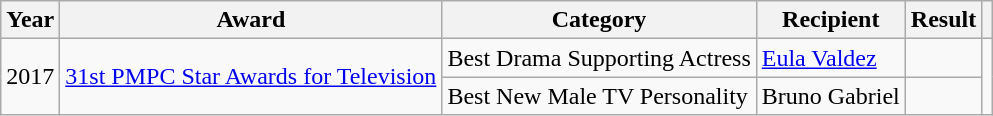<table class="wikitable">
<tr>
<th>Year</th>
<th>Award</th>
<th>Category</th>
<th>Recipient</th>
<th>Result</th>
<th></th>
</tr>
<tr>
<td rowspan=2>2017</td>
<td rowspan=2><a href='#'>31st PMPC Star Awards for Television</a></td>
<td>Best Drama Supporting Actress</td>
<td><a href='#'>Eula Valdez</a></td>
<td></td>
<td rowspan=2></td>
</tr>
<tr>
<td>Best New Male TV Personality</td>
<td>Bruno Gabriel</td>
<td></td>
</tr>
</table>
